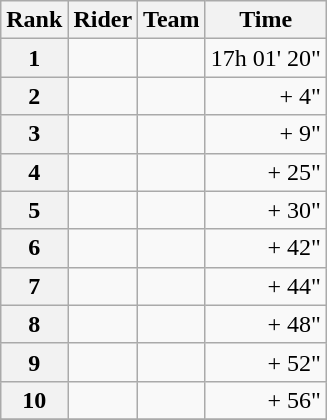<table class="wikitable" margin-bottom:0;">
<tr>
<th scope="col">Rank</th>
<th scope="col">Rider</th>
<th scope="col">Team</th>
<th scope="col">Time</th>
</tr>
<tr>
<th scope="row">1</th>
<td> </td>
<td></td>
<td align="right">17h 01' 20"</td>
</tr>
<tr>
<th scope="row">2</th>
<td> </td>
<td></td>
<td align="right">+ 4"</td>
</tr>
<tr>
<th scope="row">3</th>
<td></td>
<td></td>
<td align="right">+ 9"</td>
</tr>
<tr>
<th scope="row">4</th>
<td></td>
<td></td>
<td align="right">+ 25"</td>
</tr>
<tr>
<th scope="row">5</th>
<td></td>
<td></td>
<td align="right">+ 30"</td>
</tr>
<tr>
<th scope="row">6</th>
<td></td>
<td></td>
<td align="right">+ 42"</td>
</tr>
<tr>
<th scope="row">7</th>
<td></td>
<td></td>
<td align="right">+ 44"</td>
</tr>
<tr>
<th scope="row">8</th>
<td></td>
<td></td>
<td align="right">+ 48"</td>
</tr>
<tr>
<th scope="row">9</th>
<td></td>
<td></td>
<td align="right">+ 52"</td>
</tr>
<tr>
<th scope="row">10</th>
<td></td>
<td></td>
<td align="right">+ 56"</td>
</tr>
<tr>
</tr>
</table>
